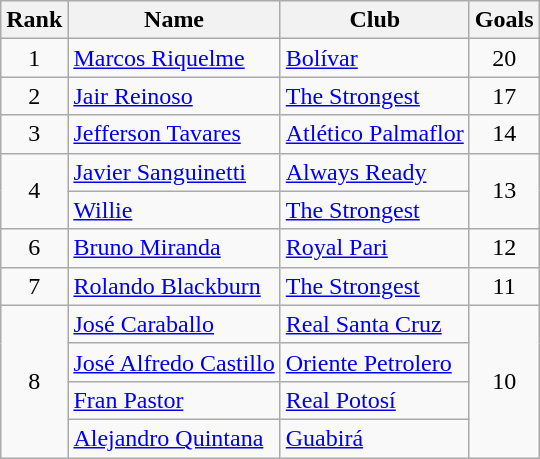<table class="wikitable" border="1">
<tr>
<th>Rank</th>
<th>Name</th>
<th>Club</th>
<th>Goals</th>
</tr>
<tr>
<td align=center>1</td>
<td> <a href='#'>Marcos Riquelme</a></td>
<td><a href='#'>Bolívar</a></td>
<td align=center>20</td>
</tr>
<tr>
<td align=center>2</td>
<td> <a href='#'>Jair Reinoso</a></td>
<td><a href='#'>The Strongest</a></td>
<td align=center>17</td>
</tr>
<tr>
<td align=center>3</td>
<td> <a href='#'>Jefferson Tavares</a></td>
<td><a href='#'>Atlético Palmaflor</a></td>
<td align=center>14</td>
</tr>
<tr>
<td rowspan=2 align=center>4</td>
<td> <a href='#'>Javier Sanguinetti</a></td>
<td><a href='#'>Always Ready</a></td>
<td rowspan=2 align=center>13</td>
</tr>
<tr>
<td> <a href='#'>Willie</a></td>
<td><a href='#'>The Strongest</a></td>
</tr>
<tr>
<td align=center>6</td>
<td> <a href='#'>Bruno Miranda</a></td>
<td><a href='#'>Royal Pari</a></td>
<td align=center>12</td>
</tr>
<tr>
<td align=center>7</td>
<td> <a href='#'>Rolando Blackburn</a></td>
<td><a href='#'>The Strongest</a></td>
<td align=center>11</td>
</tr>
<tr>
<td rowspan=4 align=center>8</td>
<td> <a href='#'>José Caraballo</a></td>
<td><a href='#'>Real Santa Cruz</a></td>
<td rowspan=4 align=center>10</td>
</tr>
<tr>
<td> <a href='#'>José Alfredo Castillo</a></td>
<td><a href='#'>Oriente Petrolero</a></td>
</tr>
<tr>
<td> <a href='#'>Fran Pastor</a></td>
<td><a href='#'>Real Potosí</a></td>
</tr>
<tr>
<td> <a href='#'>Alejandro Quintana</a></td>
<td><a href='#'>Guabirá</a></td>
</tr>
</table>
